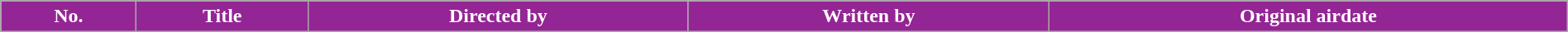<table class="wikitable plainrowheaders" style="width:100%; margin:auto;">
<tr style="color:white">
<th style="background:#942594; color:white;">No.</th>
<th style="background:#942594; color:white;">Title</th>
<th style="background:#942594; color:white;">Directed by</th>
<th style="background:#942594; color:white;">Written by</th>
<th style="background:#942594; color:white;">Original airdate<br>



</th>
</tr>
</table>
